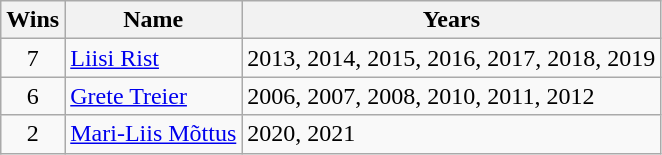<table class="wikitable">
<tr>
<th>Wins</th>
<th>Name</th>
<th>Years</th>
</tr>
<tr>
<td align=center>7</td>
<td><a href='#'>Liisi Rist</a></td>
<td align=left>2013, 2014, 2015, 2016, 2017, 2018, 2019</td>
</tr>
<tr>
<td align=center>6</td>
<td><a href='#'>Grete Treier</a></td>
<td align=left>2006, 2007, 2008, 2010, 2011, 2012</td>
</tr>
<tr>
<td align=center>2</td>
<td><a href='#'>Mari-Liis Mõttus</a></td>
<td align=left>2020, 2021</td>
</tr>
</table>
